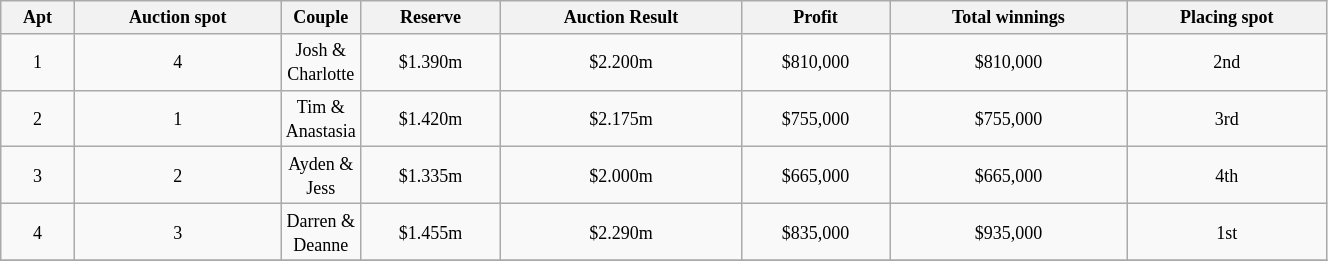<table class="wikitable" style="text-align: center; font-size: 9pt; line-height:16px; width:70%" |>
<tr>
<th>Apt</th>
<th>Auction spot</th>
<th>Couple</th>
<th>Reserve</th>
<th>Auction Result</th>
<th>Profit</th>
<th>Total winnings</th>
<th>Placing spot</th>
</tr>
<tr>
<td>1</td>
<td style="text-align:center">4</td>
<td style="width:5%;" scope="col" style="background:#00BFFF; color:black;">Josh & Charlotte</td>
<td style="text-align:center">$1.390m</td>
<td style="text-align:center">$2.200m</td>
<td style="text-align:center">$810,000</td>
<td style="text-align:center">$810,000</td>
<td style="text-align:center">2nd</td>
</tr>
<tr>
<td>2</td>
<td style="text-align:center">1</td>
<td style="width:5%;" scope="col" style="background:Black; background-color:#FDEE00">Tim & Anastasia</td>
<td style="text-align:center">$1.420m</td>
<td style="text-align:center">$2.175m</td>
<td style="text-align:center">$755,000</td>
<td style="text-align:center">$755,000</td>
<td style="text-align:center">3rd</td>
</tr>
<tr>
<td>3</td>
<td style="text-align:center">2</td>
<td style="width:5%;" scope="col" style="background:#A4C639; color:black;">Ayden & Jess</td>
<td style="text-align:center">$1.335m</td>
<td style="text-align:center">$2.000m</td>
<td style="text-align:center">$665,000</td>
<td style="text-align:center">$665,000</td>
<td style="text-align:center">4th</td>
</tr>
<tr>
<td>4</td>
<td style="text-align:center">3</td>
<td style="width:5%;" scope="col" style="background:#FF0800; color:black;">Darren & Deanne</td>
<td style="text-align:center">$1.455m</td>
<td style="text-align:center">$2.290m</td>
<td style="text-align:center">$835,000</td>
<td style="text-align:center">$935,000</td>
<td style="text-align:center">1st</td>
</tr>
<tr>
</tr>
</table>
